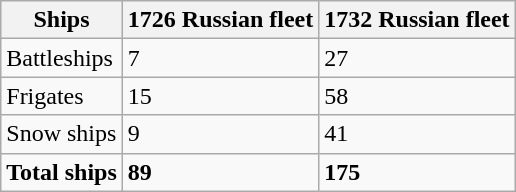<table class="wikitable sortable">
<tr>
<th>Ships</th>
<th>1726 Russian fleet</th>
<th>1732 Russian fleet</th>
</tr>
<tr>
<td>Battleships</td>
<td>7</td>
<td>27</td>
</tr>
<tr>
<td>Frigates</td>
<td>15</td>
<td>58</td>
</tr>
<tr>
<td>Snow ships</td>
<td>9</td>
<td>41</td>
</tr>
<tr>
<td><strong>Total ships</strong></td>
<td><strong>89</strong></td>
<td><strong>175</strong></td>
</tr>
</table>
